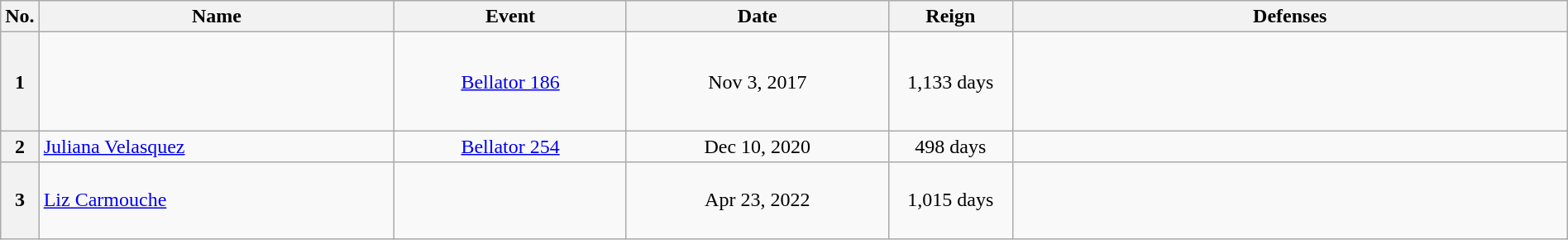<table class="wikitable" width=100% style="text-align: center;">
<tr>
<th width=1%>No.</th>
<th width=23%>Name</th>
<th width=15%>Event</th>
<th width=17%>Date</th>
<th width=8%>Reign</th>
<th width=36%>Defenses</th>
</tr>
<tr>
<th>1</th>
<td align=left><br></td>
<td><a href='#'>Bellator 186</a><br></td>
<td>Nov 3, 2017</td>
<td>1,133 days</td>
<td align=left><br><br>
<br>
<br>
</td>
</tr>
<tr>
<th>2</th>
<td align=left> <a href='#'>Juliana Velasquez</a></td>
<td><a href='#'>Bellator 254</a><br></td>
<td>Dec 10, 2020</td>
<td>498 days</td>
<td align=left><br></td>
</tr>
<tr>
<th>3</th>
<td align=left> <a href='#'>Liz Carmouche</a></td>
<td><br></td>
<td>Apr 23, 2022</td>
<td>1,015 days</td>
<td align=left><br><br>
<br>
</td>
</tr>
</table>
